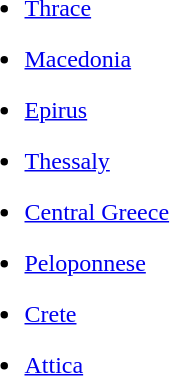<table>
<tr style="vertical-align: top;">
<td><br><ul><li><a href='#'>Thrace</a></li></ul><ul><li><a href='#'>Macedonia</a></li></ul><ul><li><a href='#'>Epirus</a></li></ul><ul><li><a href='#'>Thessaly</a></li></ul><ul><li><a href='#'>Central Greece</a></li></ul><ul><li><a href='#'>Peloponnese</a></li></ul><ul><li><a href='#'>Crete</a></li></ul><ul><li><a href='#'>Attica</a></li></ul></td>
</tr>
</table>
